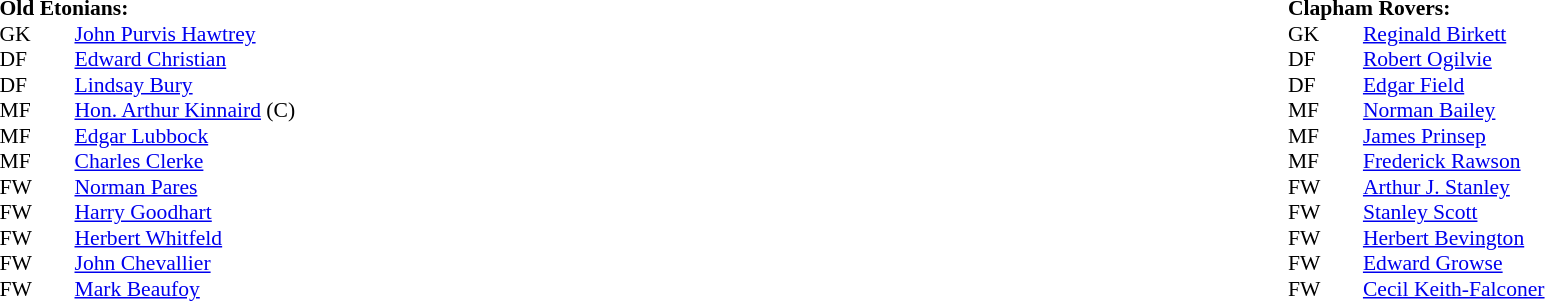<table width="100%">
<tr>
<td valign="top" width="50%"><br><table style="font-size: 90%" cellspacing="0" cellpadding="0">
<tr>
<td colspan="4"><strong>Old Etonians:</strong></td>
</tr>
<tr>
<th width=25></th>
<th width=25></th>
</tr>
<tr>
<td>GK</td>
<td></td>
<td> <a href='#'>John Purvis Hawtrey</a></td>
</tr>
<tr>
<td>DF</td>
<td></td>
<td> <a href='#'>Edward Christian</a></td>
</tr>
<tr>
<td>DF</td>
<td></td>
<td> <a href='#'>Lindsay Bury</a></td>
</tr>
<tr>
<td>MF</td>
<td></td>
<td> <a href='#'>Hon. Arthur Kinnaird</a> (C)</td>
</tr>
<tr>
<td>MF</td>
<td></td>
<td><a href='#'>Edgar Lubbock</a></td>
</tr>
<tr>
<td>MF</td>
<td></td>
<td> <a href='#'>Charles Clerke</a></td>
</tr>
<tr>
<td>FW</td>
<td></td>
<td> <a href='#'>Norman Pares</a></td>
</tr>
<tr>
<td>FW</td>
<td></td>
<td> <a href='#'>Harry Goodhart</a></td>
</tr>
<tr>
<td>FW</td>
<td></td>
<td> <a href='#'>Herbert Whitfeld</a></td>
</tr>
<tr>
<td>FW</td>
<td></td>
<td> <a href='#'>John Chevallier</a></td>
</tr>
<tr>
<td>FW</td>
<td></td>
<td> <a href='#'>Mark Beaufoy</a></td>
</tr>
<tr>
</tr>
</table>
</td>
<td valign="top" width="50%"><br><table style="font-size: 90%" cellspacing="0" cellpadding="0" align="center">
<tr>
<td colspan="4"><strong>Clapham Rovers:</strong></td>
</tr>
<tr>
<th width=25></th>
<th width=25></th>
</tr>
<tr>
<td>GK</td>
<td></td>
<td> <a href='#'>Reginald Birkett</a></td>
</tr>
<tr>
<td>DF</td>
<td></td>
<td> <a href='#'>Robert Ogilvie</a></td>
</tr>
<tr>
<td>DF</td>
<td></td>
<td> <a href='#'>Edgar Field</a></td>
</tr>
<tr>
<td>MF</td>
<td></td>
<td> <a href='#'>Norman Bailey</a></td>
</tr>
<tr>
<td>MF</td>
<td></td>
<td> <a href='#'>James Prinsep</a></td>
</tr>
<tr>
<td>MF</td>
<td></td>
<td> <a href='#'>Frederick Rawson</a></td>
</tr>
<tr>
<td>FW</td>
<td></td>
<td> <a href='#'>Arthur J. Stanley</a></td>
</tr>
<tr>
<td>FW</td>
<td></td>
<td> <a href='#'>Stanley Scott</a></td>
</tr>
<tr>
<td>FW</td>
<td></td>
<td> <a href='#'>Herbert Bevington</a></td>
</tr>
<tr>
<td>FW</td>
<td></td>
<td> <a href='#'>Edward Growse</a></td>
</tr>
<tr>
<td>FW</td>
<td></td>
<td> <a href='#'>Cecil Keith-Falconer</a></td>
</tr>
</table>
</td>
</tr>
</table>
